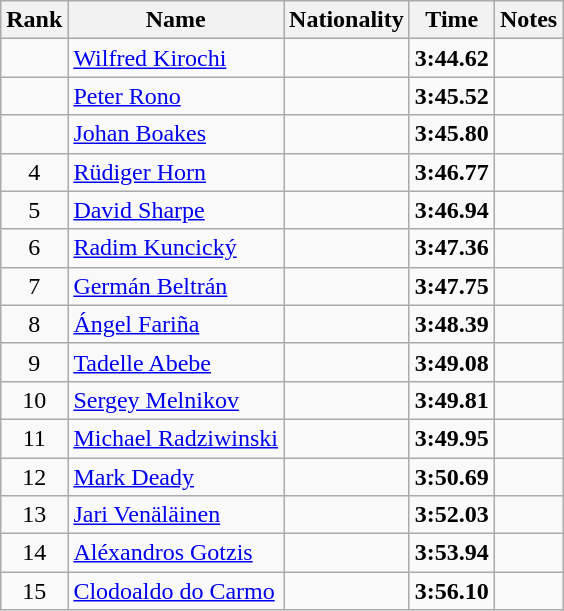<table class="wikitable sortable" style="text-align:center">
<tr>
<th>Rank</th>
<th>Name</th>
<th>Nationality</th>
<th>Time</th>
<th>Notes</th>
</tr>
<tr>
<td></td>
<td align=left><a href='#'>Wilfred Kirochi</a></td>
<td align=left></td>
<td><strong>3:44.62</strong></td>
<td></td>
</tr>
<tr>
<td></td>
<td align=left><a href='#'>Peter Rono</a></td>
<td align=left></td>
<td><strong>3:45.52</strong></td>
<td></td>
</tr>
<tr>
<td></td>
<td align=left><a href='#'>Johan Boakes</a></td>
<td align=left></td>
<td><strong>3:45.80</strong></td>
<td></td>
</tr>
<tr>
<td>4</td>
<td align=left><a href='#'>Rüdiger Horn</a></td>
<td align=left></td>
<td><strong>3:46.77</strong></td>
<td></td>
</tr>
<tr>
<td>5</td>
<td align=left><a href='#'>David Sharpe</a></td>
<td align=left></td>
<td><strong>3:46.94</strong></td>
<td></td>
</tr>
<tr>
<td>6</td>
<td align=left><a href='#'>Radim Kuncický</a></td>
<td align=left></td>
<td><strong>3:47.36</strong></td>
<td></td>
</tr>
<tr>
<td>7</td>
<td align=left><a href='#'>Germán Beltrán</a></td>
<td align=left></td>
<td><strong>3:47.75</strong></td>
<td></td>
</tr>
<tr>
<td>8</td>
<td align=left><a href='#'>Ángel Fariña</a></td>
<td align=left></td>
<td><strong>3:48.39</strong></td>
<td></td>
</tr>
<tr>
<td>9</td>
<td align=left><a href='#'>Tadelle Abebe</a></td>
<td align=left></td>
<td><strong>3:49.08</strong></td>
<td></td>
</tr>
<tr>
<td>10</td>
<td align=left><a href='#'>Sergey Melnikov</a></td>
<td align=left></td>
<td><strong>3:49.81</strong></td>
<td></td>
</tr>
<tr>
<td>11</td>
<td align=left><a href='#'>Michael Radziwinski</a></td>
<td align=left></td>
<td><strong>3:49.95</strong></td>
<td></td>
</tr>
<tr>
<td>12</td>
<td align=left><a href='#'>Mark Deady</a></td>
<td align=left></td>
<td><strong>3:50.69</strong></td>
<td></td>
</tr>
<tr>
<td>13</td>
<td align=left><a href='#'>Jari Venäläinen</a></td>
<td align=left></td>
<td><strong>3:52.03</strong></td>
<td></td>
</tr>
<tr>
<td>14</td>
<td align=left><a href='#'>Aléxandros Gotzis</a></td>
<td align=left></td>
<td><strong>3:53.94</strong></td>
<td></td>
</tr>
<tr>
<td>15</td>
<td align=left><a href='#'>Clodoaldo do Carmo</a></td>
<td align=left></td>
<td><strong>3:56.10</strong></td>
<td></td>
</tr>
</table>
